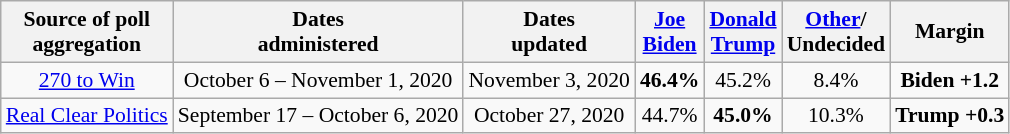<table class="wikitable sortable" style="text-align:center;font-size:90%;line-height:17px">
<tr>
<th>Source of poll<br>aggregation</th>
<th>Dates<br> administered</th>
<th>Dates<br> updated</th>
<th class="unsortable"><a href='#'>Joe<br>Biden</a><br><small></small></th>
<th class="unsortable"><a href='#'>Donald<br>Trump</a><br><small></small></th>
<th class="unsortable"><a href='#'>Other</a>/<br>Undecided<br></th>
<th>Margin</th>
</tr>
<tr>
<td><a href='#'>270 to Win</a></td>
<td>October 6 – November 1, 2020</td>
<td>November 3, 2020</td>
<td><strong>46.4%</strong></td>
<td>45.2%</td>
<td>8.4%</td>
<td><strong>Biden +1.2</strong></td>
</tr>
<tr>
<td><a href='#'>Real Clear Politics</a></td>
<td>September 17 – October 6, 2020</td>
<td>October 27, 2020</td>
<td>44.7%</td>
<td><strong>45.0%</strong></td>
<td>10.3%</td>
<td><strong>Trump +0.3</strong></td>
</tr>
</table>
